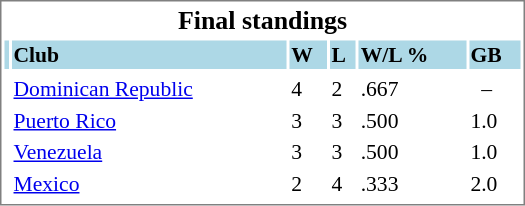<table cellpadding="1" width="350px" style="font-size: 90%; border: 1px solid gray;">
<tr align="center" style="font-size: larger;">
<td colspan=6><strong>Final standings</strong></td>
</tr>
<tr style="background:lightblue;">
<td></td>
<td><strong>Club</strong></td>
<td><strong>W</strong></td>
<td><strong>L</strong></td>
<td><strong>W/L %</strong></td>
<td><strong>GB</strong></td>
</tr>
<tr align="center" style="vertical-align: middle;" style="background:lightblue;">
</tr>
<tr>
<td></td>
<td><a href='#'>Dominican Republic</a></td>
<td>4</td>
<td>2</td>
<td>.667</td>
<td>  –</td>
</tr>
<tr>
<td></td>
<td><a href='#'>Puerto Rico</a></td>
<td>3</td>
<td>3</td>
<td>.500</td>
<td>1.0</td>
</tr>
<tr>
<td></td>
<td><a href='#'>Venezuela</a></td>
<td>3</td>
<td>3</td>
<td>.500</td>
<td>1.0</td>
</tr>
<tr>
<td></td>
<td><a href='#'>Mexico</a></td>
<td>2</td>
<td>4</td>
<td>.333</td>
<td>2.0</td>
</tr>
<tr>
</tr>
</table>
